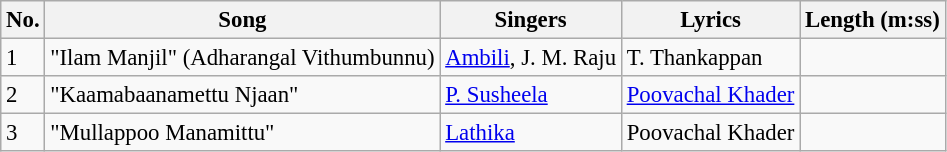<table class="wikitable" style="font-size:95%;">
<tr>
<th>No.</th>
<th>Song</th>
<th>Singers</th>
<th>Lyrics</th>
<th>Length (m:ss)</th>
</tr>
<tr>
<td>1</td>
<td>"Ilam Manjil" (Adharangal Vithumbunnu)</td>
<td><a href='#'>Ambili</a>, J. M. Raju</td>
<td>T. Thankappan</td>
<td></td>
</tr>
<tr>
<td>2</td>
<td>"Kaamabaanamettu Njaan"</td>
<td><a href='#'>P. Susheela</a></td>
<td><a href='#'>Poovachal Khader</a></td>
<td></td>
</tr>
<tr>
<td>3</td>
<td>"Mullappoo Manamittu"</td>
<td><a href='#'>Lathika</a></td>
<td>Poovachal Khader</td>
<td></td>
</tr>
</table>
